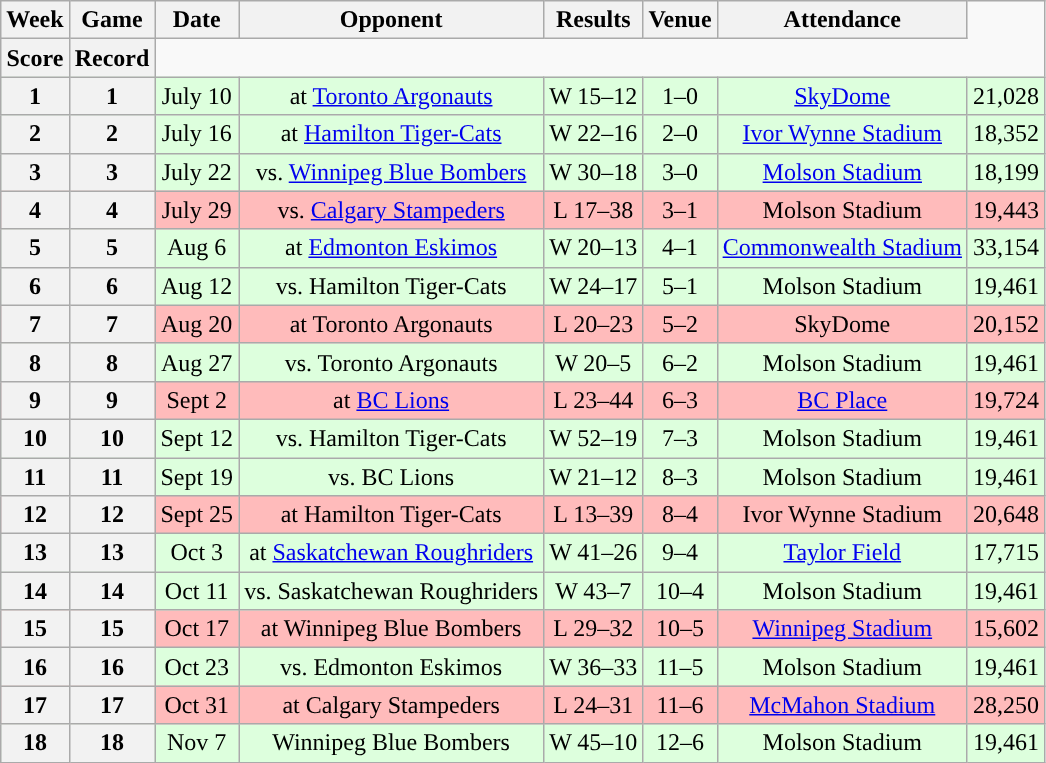<table class="wikitable" style="text-align:center">
<tr>
<th>Week</th>
<th>Game</th>
<th>Date</th>
<th>Opponent</th>
<th>Results</th>
<th>Venue</th>
<th>Attendance</th>
</tr>
<tr>
<th>Score</th>
<th>Record</th>
</tr>
<tr style="background:#ddffdd">
<th>1</th>
<th>1</th>
<td>July 10</td>
<td>at <a href='#'>Toronto Argonauts</a></td>
<td>W 15–12</td>
<td>1–0</td>
<td><a href='#'>SkyDome</a></td>
<td>21,028</td>
</tr>
<tr style="background:#ddffdd">
<th>2</th>
<th>2</th>
<td>July 16</td>
<td>at <a href='#'>Hamilton Tiger-Cats</a></td>
<td>W 22–16</td>
<td>2–0</td>
<td><a href='#'>Ivor Wynne Stadium</a></td>
<td>18,352</td>
</tr>
<tr style="background:#ddffdd">
<th>3</th>
<th>3</th>
<td>July 22</td>
<td>vs. <a href='#'>Winnipeg Blue Bombers</a></td>
<td>W 30–18</td>
<td>3–0</td>
<td><a href='#'>Molson Stadium</a></td>
<td>18,199</td>
</tr>
<tr style="background:#ffbbbb">
<th>4</th>
<th>4</th>
<td>July 29</td>
<td>vs. <a href='#'>Calgary Stampeders</a></td>
<td>L 17–38</td>
<td>3–1</td>
<td>Molson Stadium</td>
<td>19,443</td>
</tr>
<tr style="background:#ddffdd">
<th>5</th>
<th>5</th>
<td>Aug 6</td>
<td>at <a href='#'>Edmonton Eskimos</a></td>
<td>W 20–13</td>
<td>4–1</td>
<td><a href='#'>Commonwealth Stadium</a></td>
<td>33,154</td>
</tr>
<tr style="background:#ddffdd">
<th>6</th>
<th>6</th>
<td>Aug 12</td>
<td>vs. Hamilton Tiger-Cats</td>
<td>W 24–17</td>
<td>5–1</td>
<td>Molson Stadium</td>
<td>19,461</td>
</tr>
<tr style="background:#ffbbbb">
<th>7</th>
<th>7</th>
<td>Aug 20</td>
<td>at Toronto Argonauts</td>
<td>L 20–23</td>
<td>5–2</td>
<td>SkyDome</td>
<td>20,152</td>
</tr>
<tr style="background:#ddffdd">
<th>8</th>
<th>8</th>
<td>Aug 27</td>
<td>vs. Toronto Argonauts</td>
<td>W 20–5</td>
<td>6–2</td>
<td>Molson Stadium</td>
<td>19,461</td>
</tr>
<tr style="background:#ffbbbb">
<th>9</th>
<th>9</th>
<td>Sept 2</td>
<td>at <a href='#'>BC Lions</a></td>
<td>L 23–44</td>
<td>6–3</td>
<td><a href='#'>BC Place</a></td>
<td>19,724</td>
</tr>
<tr style="background:#ddffdd">
<th>10</th>
<th>10</th>
<td>Sept 12</td>
<td>vs. Hamilton Tiger-Cats</td>
<td>W 52–19</td>
<td>7–3</td>
<td>Molson Stadium</td>
<td>19,461</td>
</tr>
<tr style="background:#ddffdd">
<th>11</th>
<th>11</th>
<td>Sept 19</td>
<td>vs. BC Lions</td>
<td>W 21–12</td>
<td>8–3</td>
<td>Molson Stadium</td>
<td>19,461</td>
</tr>
<tr style="background:#ffbbbb">
<th>12</th>
<th>12</th>
<td>Sept 25</td>
<td>at Hamilton Tiger-Cats</td>
<td>L 13–39</td>
<td>8–4</td>
<td>Ivor Wynne Stadium</td>
<td>20,648</td>
</tr>
<tr style="background:#ddffdd">
<th>13</th>
<th>13</th>
<td>Oct 3</td>
<td>at <a href='#'>Saskatchewan Roughriders</a></td>
<td>W 41–26</td>
<td>9–4</td>
<td><a href='#'>Taylor Field</a></td>
<td>17,715</td>
</tr>
<tr style="background:#ddffdd">
<th>14</th>
<th>14</th>
<td>Oct 11</td>
<td>vs. Saskatchewan Roughriders</td>
<td>W 43–7</td>
<td>10–4</td>
<td>Molson Stadium</td>
<td>19,461</td>
</tr>
<tr style="background:#ffbbbb">
<th>15</th>
<th>15</th>
<td>Oct 17</td>
<td>at Winnipeg Blue Bombers</td>
<td>L 29–32</td>
<td>10–5</td>
<td><a href='#'>Winnipeg Stadium</a></td>
<td>15,602</td>
</tr>
<tr style="background:#ddffdd">
<th>16</th>
<th>16</th>
<td>Oct 23</td>
<td>vs. Edmonton Eskimos</td>
<td>W 36–33</td>
<td>11–5</td>
<td>Molson Stadium</td>
<td>19,461</td>
</tr>
<tr style="background:#ffbbbb">
<th>17</th>
<th>17</th>
<td>Oct 31</td>
<td>at Calgary Stampeders</td>
<td>L 24–31</td>
<td>11–6</td>
<td><a href='#'>McMahon Stadium</a></td>
<td>28,250</td>
</tr>
<tr style="background:#ddffdd">
<th>18</th>
<th>18</th>
<td>Nov 7</td>
<td>Winnipeg Blue Bombers</td>
<td>W 45–10</td>
<td>12–6</td>
<td>Molson Stadium</td>
<td>19,461</td>
</tr>
</table>
